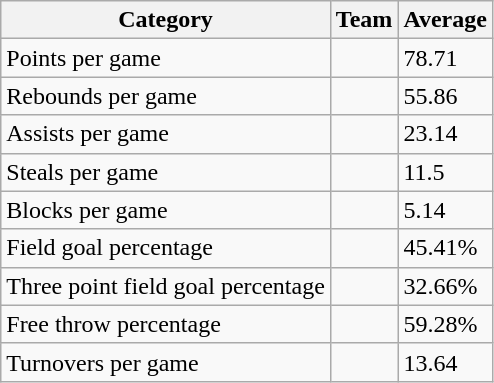<table class="wikitable">
<tr>
<th>Category</th>
<th>Team</th>
<th>Average</th>
</tr>
<tr>
<td>Points per game</td>
<td></td>
<td>78.71</td>
</tr>
<tr>
<td>Rebounds per game</td>
<td></td>
<td>55.86</td>
</tr>
<tr>
<td>Assists per game</td>
<td></td>
<td>23.14</td>
</tr>
<tr>
<td>Steals per game</td>
<td></td>
<td>11.5</td>
</tr>
<tr>
<td>Blocks per game</td>
<td></td>
<td>5.14</td>
</tr>
<tr>
<td>Field goal percentage</td>
<td></td>
<td>45.41%</td>
</tr>
<tr>
<td>Three point field goal percentage</td>
<td></td>
<td>32.66%</td>
</tr>
<tr>
<td>Free throw percentage</td>
<td></td>
<td>59.28%</td>
</tr>
<tr>
<td>Turnovers per game</td>
<td></td>
<td>13.64</td>
</tr>
</table>
